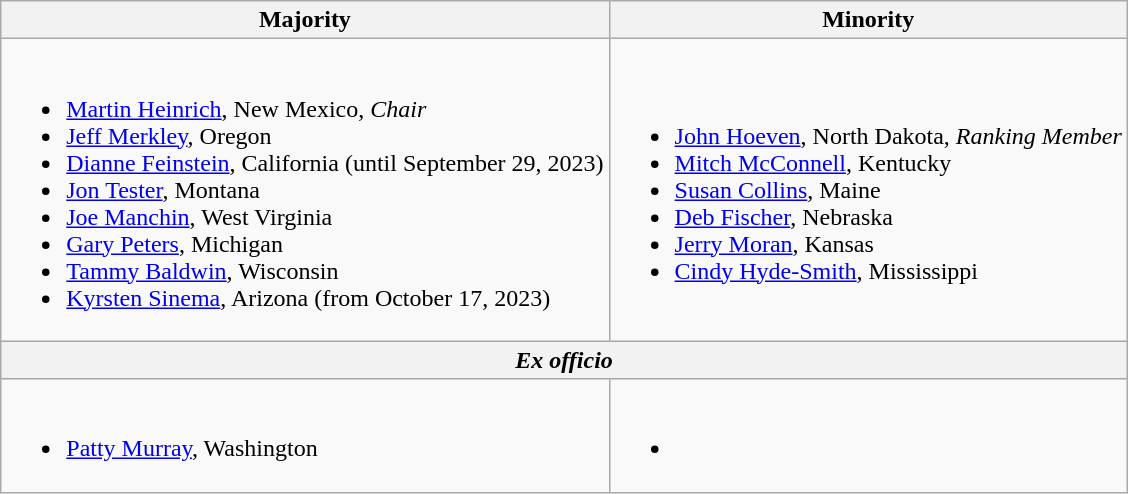<table class=wikitable>
<tr>
<th>Majority</th>
<th>Minority</th>
</tr>
<tr>
<td><br><ul><li><a href='#'>Martin Heinrich</a>, New Mexico, <em>Chair</em></li><li><a href='#'>Jeff Merkley</a>, Oregon</li><li><a href='#'>Dianne Feinstein</a>, California (until September 29, 2023)</li><li><a href='#'>Jon Tester</a>, Montana</li><li><a href='#'>Joe Manchin</a>, West Virginia</li><li><a href='#'>Gary Peters</a>, Michigan</li><li><a href='#'>Tammy Baldwin</a>, Wisconsin</li><li><span><a href='#'>Kyrsten Sinema</a>, Arizona (from October 17, 2023)</span></li></ul></td>
<td><br><ul><li><a href='#'>John Hoeven</a>, North Dakota, <em>Ranking Member</em></li><li><a href='#'>Mitch McConnell</a>, Kentucky</li><li><a href='#'>Susan Collins</a>, Maine</li><li><a href='#'>Deb Fischer</a>, Nebraska</li><li><a href='#'>Jerry Moran</a>, Kansas</li><li><a href='#'>Cindy Hyde-Smith</a>, Mississippi</li></ul></td>
</tr>
<tr>
<th colspan=2 align=center><em>Ex officio</em></th>
</tr>
<tr>
<td><br><ul><li><a href='#'>Patty Murray</a>, Washington</li></ul></td>
<td><br><ul><li></li></ul></td>
</tr>
</table>
